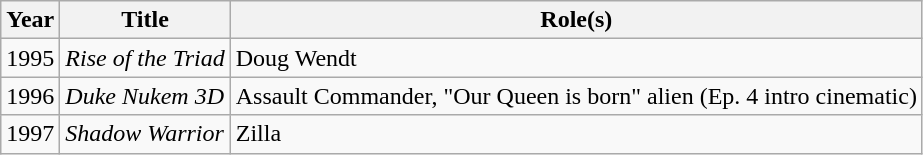<table class="wikitable">
<tr>
<th>Year</th>
<th>Title</th>
<th>Role(s)</th>
</tr>
<tr>
<td>1995</td>
<td><em>Rise of the Triad</em></td>
<td>Doug Wendt</td>
</tr>
<tr>
<td>1996</td>
<td><em>Duke Nukem 3D</em></td>
<td>Assault Commander, "Our Queen is born" alien (Ep. 4 intro cinematic)</td>
</tr>
<tr>
<td>1997</td>
<td><em>Shadow Warrior</em></td>
<td>Zilla</td>
</tr>
</table>
